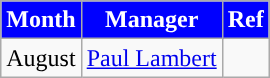<table class="wikitable" style="text-align:center">
<tr>
<th style="background:blue; color:white; width=0%">Month</th>
<th style="background:blue; color:white; width=0%">Manager</th>
<th style="background:blue; color:white; width=0%">Ref</th>
</tr>
<tr>
<td>August</td>
<td> <a href='#'>Paul Lambert</a></td>
<td></td>
</tr>
</table>
